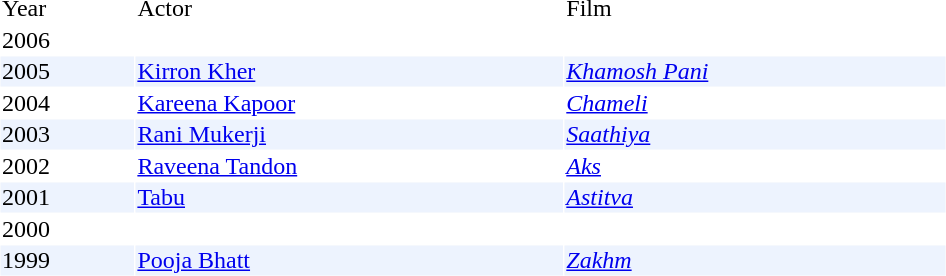<table width="50%" border="0" cellpadding="1" cellspacing="1">
<tr>
<td>Year</td>
<td>Actor</td>
<td>Film</td>
</tr>
<tr>
<td>2006</td>
<td></td>
<td></td>
</tr>
<tr bgcolor="#edf3fe">
<td>2005</td>
<td><a href='#'>Kirron Kher</a></td>
<td><em><a href='#'>Khamosh Pani</a></em></td>
</tr>
<tr>
<td>2004</td>
<td><a href='#'>Kareena Kapoor</a></td>
<td><em><a href='#'>Chameli</a></em></td>
</tr>
<tr bgcolor="#edf3fe">
<td>2003</td>
<td><a href='#'>Rani Mukerji</a></td>
<td><em><a href='#'>Saathiya</a></em></td>
</tr>
<tr>
<td>2002</td>
<td><a href='#'>Raveena Tandon</a></td>
<td><em><a href='#'>Aks</a></em></td>
</tr>
<tr bgcolor="#edf3fe">
<td>2001</td>
<td><a href='#'>Tabu</a></td>
<td><em><a href='#'>Astitva</a></em></td>
</tr>
<tr>
<td>2000</td>
<td></td>
<td></td>
</tr>
<tr bgcolor="#edf3fe">
<td>1999</td>
<td><a href='#'>Pooja Bhatt</a></td>
<td><em><a href='#'>Zakhm</a></em></td>
</tr>
</table>
